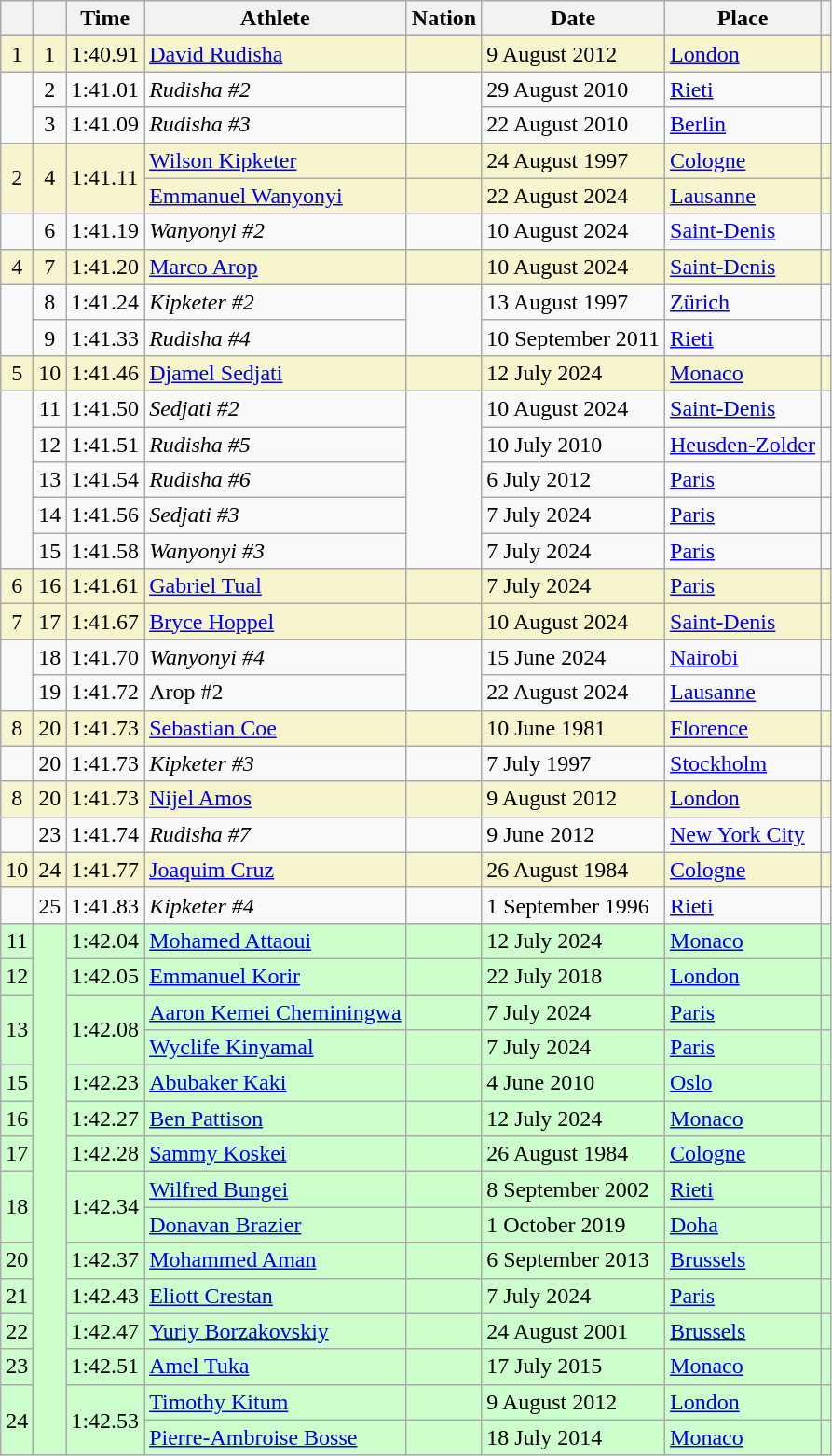<table class="wikitable sortable">
<tr>
<th></th>
<th></th>
<th>Time</th>
<th>Athlete</th>
<th>Nation</th>
<th>Date</th>
<th>Place</th>
<th class="unsortable"></th>
</tr>
<tr bgcolor="#f6F5CE">
<td align=center>1</td>
<td align=center>1</td>
<td align=center>1:40.91</td>
<td><a href='#'>David Rudisha</a></td>
<td></td>
<td>9 August 2012</td>
<td><a href='#'>London</a></td>
<td></td>
</tr>
<tr>
<td rowspan="2"></td>
<td align=center>2</td>
<td>1:41.01</td>
<td><em>Rudisha #2</em></td>
<td rowspan="2"></td>
<td>29 August 2010</td>
<td><a href='#'>Rieti</a></td>
<td></td>
</tr>
<tr>
<td align="center">3</td>
<td>1:41.09</td>
<td><em>Rudisha #3</em></td>
<td>22 August 2010</td>
<td><a href='#'>Berlin</a></td>
<td></td>
</tr>
<tr bgcolor="#f6F5CE">
<td rowspan="2" align="center">2</td>
<td rowspan="2" align="center">4</td>
<td rowspan="2">1:41.11</td>
<td><a href='#'>Wilson Kipketer</a></td>
<td></td>
<td>24 August 1997</td>
<td><a href='#'>Cologne</a></td>
<td></td>
</tr>
<tr bgcolor="#f6F5CE">
<td><a href='#'>Emmanuel Wanyonyi</a></td>
<td></td>
<td>22 August 2024</td>
<td><a href='#'>Lausanne</a></td>
<td></td>
</tr>
<tr>
<td align="center"></td>
<td align="center">6</td>
<td>1:41.19</td>
<td><em>Wanyonyi #2</em></td>
<td></td>
<td>10 August 2024</td>
<td><a href='#'>Saint-Denis</a></td>
<td></td>
</tr>
<tr bgcolor="#f6F5CE">
<td align=center>4</td>
<td align=center>7</td>
<td>1:41.20</td>
<td><a href='#'>Marco Arop</a></td>
<td></td>
<td>10 August 2024</td>
<td><a href='#'>Saint-Denis</a></td>
<td></td>
</tr>
<tr>
<td rowspan="2"></td>
<td align="center">8</td>
<td>1:41.24</td>
<td><em>Kipketer #2</em></td>
<td rowspan="2"></td>
<td>13 August 1997</td>
<td><a href='#'>Zürich</a></td>
<td></td>
</tr>
<tr>
<td align="center">9</td>
<td>1:41.33</td>
<td><em>Rudisha #4</em></td>
<td>10 September 2011</td>
<td><a href='#'>Rieti</a></td>
<td></td>
</tr>
<tr bgcolor="#f6F5CE">
<td align="center">5</td>
<td align="center">10</td>
<td>1:41.46</td>
<td><a href='#'>Djamel Sedjati</a></td>
<td></td>
<td>12 July 2024</td>
<td><a href='#'>Monaco</a></td>
<td></td>
</tr>
<tr>
<td rowspan="5"></td>
<td align=center>11</td>
<td>1:41.50</td>
<td><em>Sedjati #2</em></td>
<td rowspan="5"></td>
<td>10 August 2024</td>
<td><a href='#'>Saint-Denis</a></td>
<td></td>
</tr>
<tr>
<td align="center">12</td>
<td>1:41.51</td>
<td><em>Rudisha #5</em></td>
<td>10 July 2010</td>
<td><a href='#'>Heusden-Zolder</a></td>
<td></td>
</tr>
<tr>
<td align="center">13</td>
<td>1:41.54</td>
<td><em>Rudisha #6</em></td>
<td>6 July 2012</td>
<td><a href='#'>Paris</a></td>
<td></td>
</tr>
<tr>
<td align="center">14</td>
<td>1:41.56</td>
<td><em>Sedjati #3</em></td>
<td>7 July 2024</td>
<td><a href='#'>Paris</a></td>
<td></td>
</tr>
<tr>
<td align="center">15</td>
<td>1:41.58</td>
<td><em>Wanyonyi #3</em></td>
<td>7 July 2024</td>
<td><a href='#'>Paris</a></td>
<td></td>
</tr>
<tr bgcolor="#f6F5CE">
<td align="center">6</td>
<td align="center">16</td>
<td>1:41.61</td>
<td><a href='#'>Gabriel Tual</a></td>
<td></td>
<td>7 July 2024</td>
<td><a href='#'>Paris</a></td>
<td></td>
</tr>
<tr bgcolor="#f6F5CE">
<td align=center>7</td>
<td align=center>17</td>
<td>1:41.67</td>
<td><a href='#'>Bryce Hoppel</a></td>
<td></td>
<td>10 August 2024</td>
<td><a href='#'>Saint-Denis</a></td>
<td></td>
</tr>
<tr>
<td rowspan="2"></td>
<td align="center">18</td>
<td>1:41.70</td>
<td><em>Wanyonyi #4</em></td>
<td rowspan="2"></td>
<td>15 June 2024</td>
<td><a href='#'>Nairobi</a></td>
<td></td>
</tr>
<tr>
<td align="center">19</td>
<td>1:41.72</td>
<td>Arop #2</td>
<td>22 August 2024</td>
<td><a href='#'>Lausanne</a></td>
<td></td>
</tr>
<tr bgcolor="#f6F5CE">
<td align="center">8</td>
<td align="center">20</td>
<td>1:41.73</td>
<td><a href='#'>Sebastian Coe</a></td>
<td></td>
<td>10 June 1981</td>
<td><a href='#'>Florence</a></td>
<td></td>
</tr>
<tr>
<td></td>
<td align="center">20</td>
<td>1:41.73</td>
<td><em>Kipketer #3</em></td>
<td></td>
<td>7 July 1997</td>
<td><a href='#'>Stockholm</a></td>
<td></td>
</tr>
<tr bgcolor="#f6F5CE">
<td align="center">8</td>
<td align="center">20</td>
<td>1:41.73</td>
<td><a href='#'>Nijel Amos</a></td>
<td></td>
<td>9 August 2012</td>
<td><a href='#'>London</a></td>
<td></td>
</tr>
<tr>
<td></td>
<td align="center">23</td>
<td>1:41.74</td>
<td><em>Rudisha #7</em></td>
<td></td>
<td>9 June 2012</td>
<td><a href='#'>New York City</a></td>
<td></td>
</tr>
<tr bgcolor="#f6F5CE">
<td align="center">10</td>
<td align="center">24</td>
<td>1:41.77</td>
<td><a href='#'>Joaquim Cruz</a></td>
<td></td>
<td>26 August 1984</td>
<td><a href='#'>Cologne</a></td>
<td></td>
</tr>
<tr>
<td></td>
<td align="center">25</td>
<td>1:41.83</td>
<td><em>Kipketer #4</em></td>
<td></td>
<td>1 September 1996</td>
<td><a href='#'>Rieti</a></td>
<td></td>
</tr>
<tr bgcolor="#CCFFCC">
<td align="center">11</td>
<td rowspan="15" align="center"></td>
<td>1:42.04</td>
<td><a href='#'>Mohamed Attaoui</a></td>
<td></td>
<td>12 July 2024</td>
<td><a href='#'>Monaco</a></td>
<td></td>
</tr>
<tr bgcolor="#CCFFCC">
<td align="center">12</td>
<td>1:42.05</td>
<td><a href='#'>Emmanuel Korir</a></td>
<td></td>
<td>22 July 2018</td>
<td><a href='#'>London</a></td>
<td></td>
</tr>
<tr bgcolor="#CCFFCC">
<td rowspan="2" align="center">13</td>
<td rowspan="2">1:42.08</td>
<td><a href='#'>Aaron Kemei Cheminingwa</a></td>
<td></td>
<td>7 July 2024</td>
<td><a href='#'>Paris</a></td>
<td></td>
</tr>
<tr bgcolor="#CCFFCC">
<td><a href='#'>Wyclife Kinyamal</a></td>
<td></td>
<td>7 July 2024</td>
<td><a href='#'>Paris</a></td>
<td></td>
</tr>
<tr bgcolor="#CCFFCC">
<td align="center">15</td>
<td>1:42.23</td>
<td><a href='#'>Abubaker Kaki</a></td>
<td></td>
<td>4 June 2010</td>
<td><a href='#'>Oslo</a></td>
<td></td>
</tr>
<tr bgcolor="#CCFFCC">
<td align="center">16</td>
<td>1:42.27</td>
<td><a href='#'>Ben Pattison</a></td>
<td></td>
<td>12 July 2024</td>
<td><a href='#'>Monaco</a></td>
<td></td>
</tr>
<tr bgcolor="#CCFFCC">
<td align="center">17</td>
<td>1:42.28</td>
<td><a href='#'>Sammy Koskei</a></td>
<td></td>
<td>26 August 1984</td>
<td><a href='#'>Cologne</a></td>
<td></td>
</tr>
<tr bgcolor="#CCFFCC">
<td rowspan="2" align="center">18</td>
<td rowspan="2">1:42.34</td>
<td><a href='#'>Wilfred Bungei</a></td>
<td></td>
<td>8 September 2002</td>
<td><a href='#'>Rieti</a></td>
<td></td>
</tr>
<tr bgcolor=#CCFFCC>
<td><a href='#'>Donavan Brazier</a></td>
<td></td>
<td>1 October 2019</td>
<td><a href='#'>Doha</a></td>
<td></td>
</tr>
<tr bgcolor=#CCFFCC>
<td align=center>20</td>
<td>1:42.37</td>
<td><a href='#'>Mohammed Aman</a></td>
<td></td>
<td>6 September 2013</td>
<td><a href='#'>Brussels</a></td>
<td></td>
</tr>
<tr bgcolor="#CCFFCC">
<td align="center">21</td>
<td align="center">1:42.43</td>
<td><a href='#'>Eliott Crestan</a></td>
<td></td>
<td>7 July 2024</td>
<td><a href='#'>Paris</a></td>
<td></td>
</tr>
<tr bgcolor="#CCFFCC">
<td align="center">22</td>
<td>1:42.47</td>
<td><a href='#'>Yuriy Borzakovskiy</a></td>
<td></td>
<td>24 August 2001</td>
<td><a href='#'>Brussels</a></td>
<td></td>
</tr>
<tr bgcolor="#CCFFCC">
<td align="center">23</td>
<td>1:42.51</td>
<td><a href='#'>Amel Tuka</a></td>
<td></td>
<td>17 July 2015</td>
<td><a href='#'>Monaco</a></td>
<td></td>
</tr>
<tr bgcolor="#CCFFCC">
<td rowspan="2" align="center">24</td>
<td rowspan="2">1:42.53</td>
<td><a href='#'>Timothy Kitum</a></td>
<td></td>
<td>9 August 2012</td>
<td><a href='#'>London</a></td>
<td></td>
</tr>
<tr bgcolor=#CCFFCC>
<td><a href='#'>Pierre-Ambroise Bosse</a></td>
<td></td>
<td>18 July 2014</td>
<td><a href='#'>Monaco</a></td>
<td></td>
</tr>
</table>
